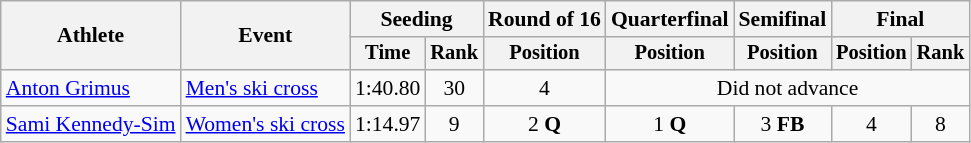<table class="wikitable" style="font-size:90%">
<tr>
<th rowspan="2">Athlete</th>
<th rowspan="2">Event</th>
<th colspan="2">Seeding</th>
<th>Round of 16</th>
<th>Quarterfinal</th>
<th>Semifinal</th>
<th colspan="2">Final</th>
</tr>
<tr style="font-size:95%">
<th>Time</th>
<th>Rank</th>
<th>Position</th>
<th>Position</th>
<th>Position</th>
<th>Position</th>
<th>Rank</th>
</tr>
<tr align="center">
<td align="left"><a href='#'>Anton Grimus</a></td>
<td align="left"><a href='#'>Men's ski cross</a></td>
<td>1:40.80</td>
<td>30</td>
<td>4</td>
<td colspan=4>Did not advance</td>
</tr>
<tr align="center">
<td align="left"><a href='#'>Sami Kennedy-Sim</a></td>
<td><a href='#'>Women's ski cross</a></td>
<td>1:14.97</td>
<td>9</td>
<td>2 <strong>Q</strong></td>
<td>1 <strong>Q</strong></td>
<td>3 <strong>FB</strong></td>
<td>4</td>
<td>8</td>
</tr>
</table>
